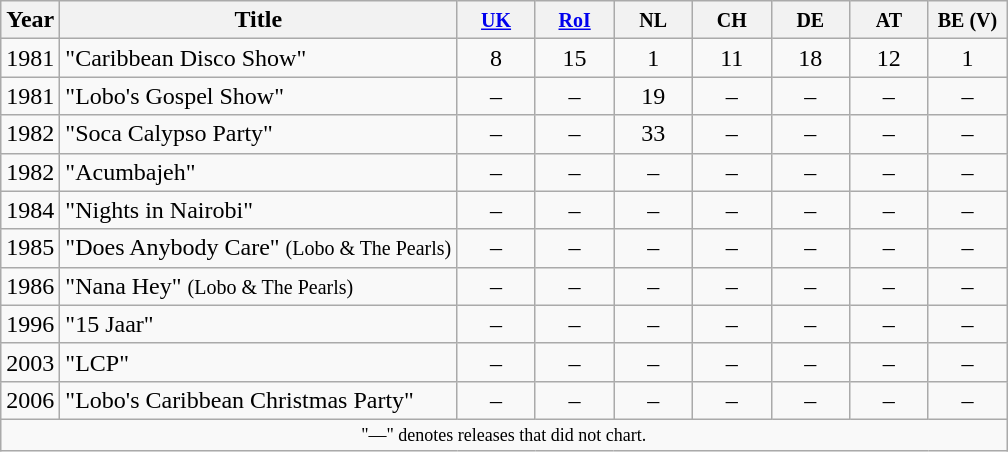<table class="wikitable">
<tr>
<th>Year</th>
<th>Title</th>
<th style="width:45px;"><small><a href='#'>UK</a></small><br></th>
<th style="width:45px;"><small><a href='#'>RoI</a></small></th>
<th style="width:45px;"><small>NL</small></th>
<th style="width:45px;"><small>CH</small></th>
<th style="width:45px;"><small>DE</small></th>
<th style="width:45px;"><small>AT</small></th>
<th style="width:45px;"><small>BE (V)</small></th>
</tr>
<tr>
<td rowspan="1">1981</td>
<td>"Caribbean Disco Show"</td>
<td align=center>8</td>
<td align=center>15</td>
<td align=center>1</td>
<td align=center>11</td>
<td align=center>18</td>
<td align=center>12</td>
<td align=center>1</td>
</tr>
<tr>
<td rowspan="1">1981</td>
<td>"Lobo's Gospel Show"</td>
<td align=center>–</td>
<td align=center>–</td>
<td align=center>19</td>
<td align=center>–</td>
<td align=center>–</td>
<td align=center>–</td>
<td align=center>–</td>
</tr>
<tr>
<td rowspan="1">1982</td>
<td>"Soca Calypso Party"</td>
<td align=center>–</td>
<td align=center>–</td>
<td align=center>33</td>
<td align=center>–</td>
<td align=center>–</td>
<td align=center>–</td>
<td align=center>–</td>
</tr>
<tr>
<td rowspan="1">1982</td>
<td>"Acumbajeh"</td>
<td align=center>–</td>
<td align=center>–</td>
<td align=center>–</td>
<td align=center>–</td>
<td align=center>–</td>
<td align=center>–</td>
<td align=center>–</td>
</tr>
<tr>
<td rowspan="1">1984</td>
<td>"Nights in Nairobi"</td>
<td align=center>–</td>
<td align=center>–</td>
<td align=center>–</td>
<td align=center>–</td>
<td align=center>–</td>
<td align=center>–</td>
<td align=center>–</td>
</tr>
<tr>
<td rowspan="1">1985</td>
<td>"Does Anybody Care" <small>(Lobo & The Pearls)</small></td>
<td align=center>–</td>
<td align=center>–</td>
<td align=center>–</td>
<td align=center>–</td>
<td align=center>–</td>
<td align=center>–</td>
<td align=center>–</td>
</tr>
<tr>
<td rowspan="1">1986</td>
<td>"Nana Hey" <small>(Lobo & The Pearls)</small></td>
<td align=center>–</td>
<td align=center>–</td>
<td align=center>–</td>
<td align=center>–</td>
<td align=center>–</td>
<td align=center>–</td>
<td align=center>–</td>
</tr>
<tr>
<td rowspan="1">1996</td>
<td>"15 Jaar"</td>
<td align=center>–</td>
<td align=center>–</td>
<td align=center>–</td>
<td align=center>–</td>
<td align=center>–</td>
<td align=center>–</td>
<td align=center>–</td>
</tr>
<tr>
<td rowspan="1">2003</td>
<td>"LCP"</td>
<td align=center>–</td>
<td align=center>–</td>
<td align=center>–</td>
<td align=center>–</td>
<td align=center>–</td>
<td align=center>–</td>
<td align=center>–</td>
</tr>
<tr>
<td rowspan="1">2006</td>
<td>"Lobo's Caribbean Christmas Party"</td>
<td align=center>–</td>
<td align=center>–</td>
<td align=center>–</td>
<td align=center>–</td>
<td align=center>–</td>
<td align=center>–</td>
<td align=center>–</td>
</tr>
<tr>
<td colspan="9" style="text-align:center; font-size:9pt;">"—" denotes releases that did not chart.</td>
</tr>
</table>
